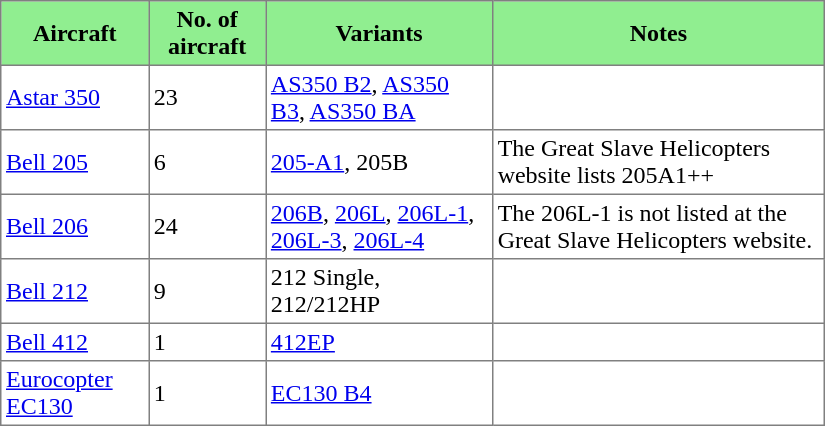<table class="toccolours" border="1" cellpadding="3" style="border-collapse:collapse" width="550">
<tr bgcolor=lightgreen>
<th>Aircraft</th>
<th>No. of aircraft</th>
<th>Variants</th>
<th>Notes</th>
</tr>
<tr>
<td><a href='#'>Astar 350</a></td>
<td>23</td>
<td><a href='#'>AS350 B2</a>, <a href='#'>AS350 B3</a>, <a href='#'>AS350 BA</a></td>
<td></td>
</tr>
<tr>
<td><a href='#'>Bell 205</a></td>
<td>6</td>
<td><a href='#'>205-A1</a>, 205B</td>
<td>The Great Slave Helicopters website lists 205A1++</td>
</tr>
<tr>
<td><a href='#'>Bell 206</a></td>
<td>24</td>
<td><a href='#'>206B</a>, <a href='#'>206L</a>, <a href='#'>206L-1</a>, <a href='#'>206L-3</a>, <a href='#'>206L-4</a></td>
<td>The 206L-1 is not listed at the Great Slave Helicopters website.</td>
</tr>
<tr>
<td><a href='#'>Bell 212</a></td>
<td>9</td>
<td>212 Single, 212/212HP</td>
<td></td>
</tr>
<tr>
<td><a href='#'>Bell 412</a></td>
<td>1</td>
<td><a href='#'>412EP</a></td>
<td></td>
</tr>
<tr>
<td><a href='#'>Eurocopter EC130</a></td>
<td>1</td>
<td><a href='#'>EC130 B4</a></td>
<td></td>
</tr>
</table>
